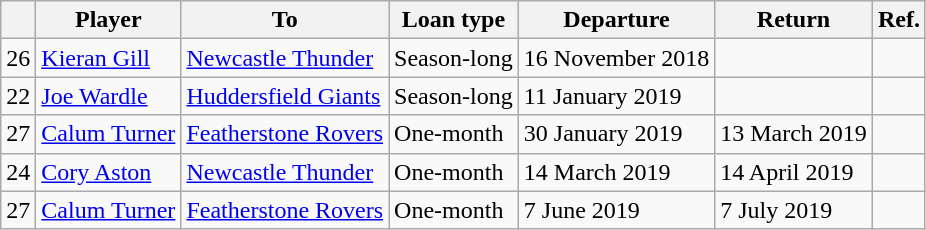<table class="wikitable defaultleft col1center">
<tr>
<th></th>
<th>Player</th>
<th>To</th>
<th>Loan type</th>
<th>Departure</th>
<th>Return</th>
<th>Ref.</th>
</tr>
<tr>
<td>26</td>
<td> <a href='#'>Kieran Gill</a></td>
<td> <a href='#'>Newcastle Thunder</a></td>
<td>Season-long</td>
<td>16 November 2018</td>
<td></td>
<td></td>
</tr>
<tr>
<td>22</td>
<td> <a href='#'>Joe Wardle</a></td>
<td> <a href='#'>Huddersfield Giants</a></td>
<td>Season-long</td>
<td>11 January 2019</td>
<td></td>
<td></td>
</tr>
<tr>
<td>27</td>
<td> <a href='#'>Calum Turner</a></td>
<td> <a href='#'>Featherstone Rovers</a></td>
<td>One-month</td>
<td>30 January 2019</td>
<td>13 March 2019</td>
<td></td>
</tr>
<tr>
<td>24</td>
<td> <a href='#'>Cory Aston</a></td>
<td> <a href='#'>Newcastle Thunder</a></td>
<td>One-month</td>
<td>14 March 2019</td>
<td>14 April 2019</td>
<td></td>
</tr>
<tr>
<td>27</td>
<td> <a href='#'>Calum Turner</a></td>
<td> <a href='#'>Featherstone Rovers</a></td>
<td>One-month</td>
<td>7 June 2019</td>
<td>7 July 2019</td>
<td></td>
</tr>
</table>
